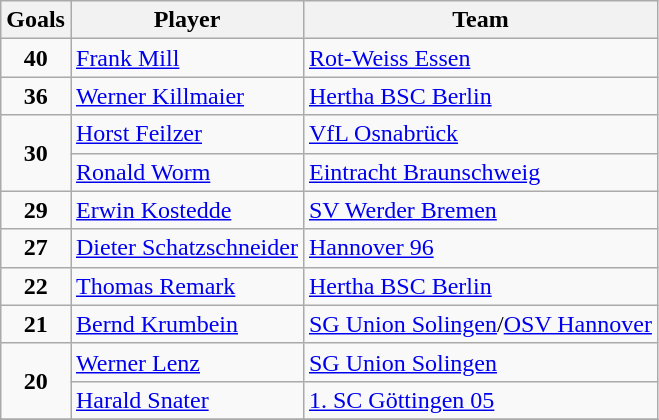<table class="wikitable">
<tr>
<th>Goals</th>
<th>Player</th>
<th>Team</th>
</tr>
<tr>
<td rowspan="1" align=center><strong>40</strong></td>
<td> <a href='#'>Frank Mill</a></td>
<td><a href='#'>Rot-Weiss Essen</a></td>
</tr>
<tr>
<td rowspan="1" align=center><strong>36</strong></td>
<td> <a href='#'>Werner Killmaier</a></td>
<td><a href='#'>Hertha BSC Berlin</a></td>
</tr>
<tr>
<td rowspan="2" align=center><strong>30</strong></td>
<td> <a href='#'>Horst Feilzer</a></td>
<td><a href='#'>VfL Osnabrück</a></td>
</tr>
<tr>
<td> <a href='#'>Ronald Worm</a></td>
<td><a href='#'>Eintracht Braunschweig</a></td>
</tr>
<tr>
<td rowspan="1" align=center><strong>29</strong></td>
<td> <a href='#'>Erwin Kostedde</a></td>
<td><a href='#'>SV Werder Bremen</a></td>
</tr>
<tr>
<td rowspan="1" align=center><strong>27</strong></td>
<td> <a href='#'>Dieter Schatzschneider</a></td>
<td><a href='#'>Hannover 96</a></td>
</tr>
<tr>
<td rowspan="1" align=center><strong>22</strong></td>
<td> <a href='#'>Thomas Remark</a></td>
<td><a href='#'>Hertha BSC Berlin</a></td>
</tr>
<tr>
<td rowspan="1" align=center><strong>21</strong></td>
<td> <a href='#'>Bernd Krumbein</a></td>
<td><a href='#'>SG Union Solingen</a>/<a href='#'>OSV Hannover</a></td>
</tr>
<tr>
<td rowspan="2" align=center><strong>20</strong></td>
<td> <a href='#'>Werner Lenz</a></td>
<td><a href='#'>SG Union Solingen</a></td>
</tr>
<tr>
<td> <a href='#'>Harald Snater</a></td>
<td><a href='#'>1. SC Göttingen 05</a></td>
</tr>
<tr>
</tr>
</table>
